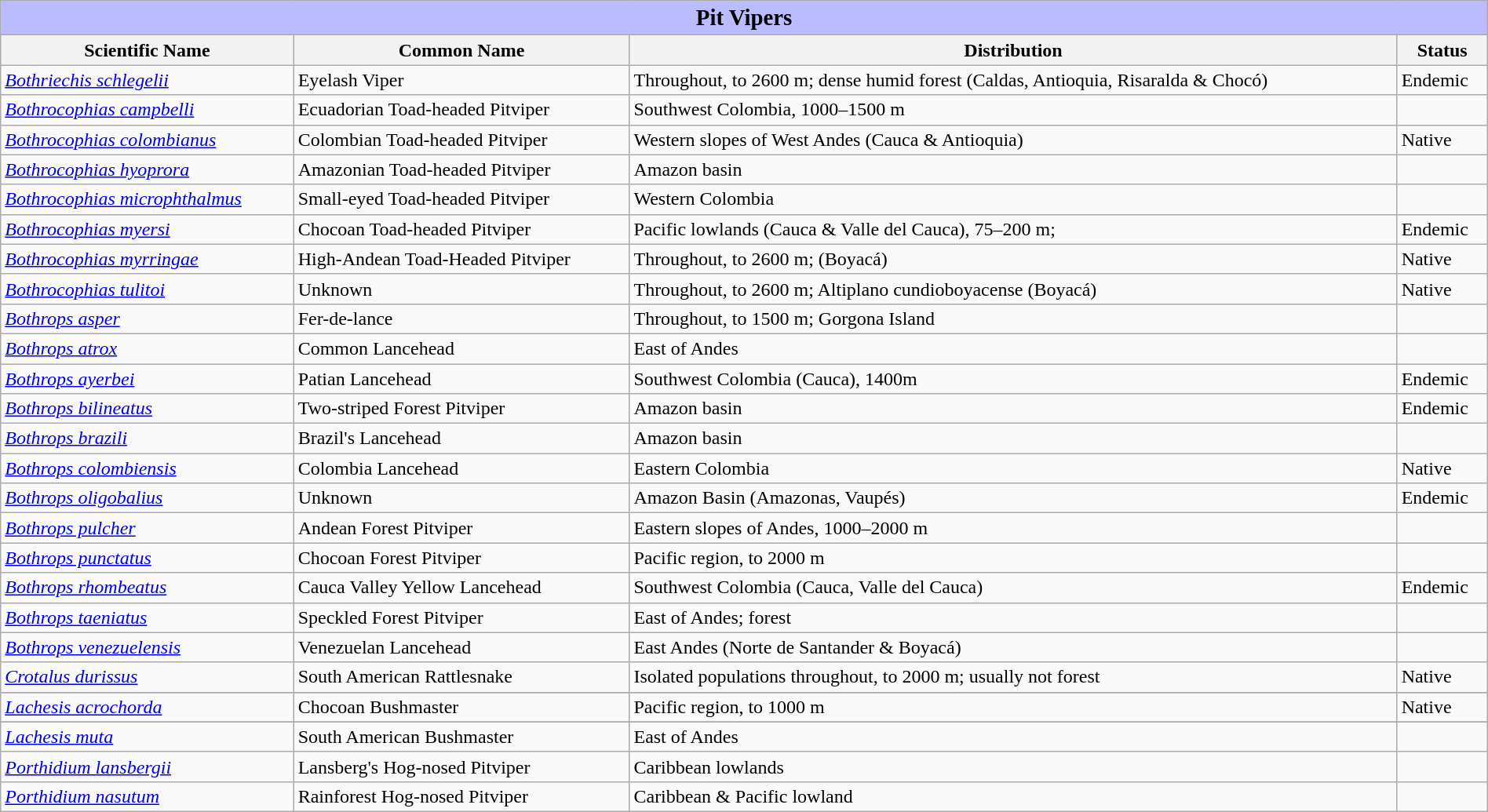<table class="wikitable" style="width:100%;">
<tr>
<td colspan="100%" align="center" bgcolor="#BBBBFF"><big><strong>Pit Vipers</strong></big></td>
</tr>
<tr>
<th>Scientific Name</th>
<th>Common Name</th>
<th>Distribution</th>
<th>Status</th>
</tr>
<tr>
<td><em><a href='#'>Bothriechis schlegelii</a></em></td>
<td>Eyelash Viper</td>
<td>Throughout, to 2600 m; dense humid forest (Caldas, Antioquia, Risaralda & Chocó)</td>
<td><span>Endemic</span></td>
</tr>
<tr>
<td><em><a href='#'>Bothrocophias campbelli</a></em></td>
<td>Ecuadorian Toad-headed Pitviper</td>
<td>Southwest Colombia, 1000–1500 m</td>
<td></td>
</tr>
<tr>
<td><em><a href='#'>Bothrocophias colombianus</a></em></td>
<td>Colombian Toad-headed Pitviper</td>
<td>Western slopes of West Andes (Cauca & Antioquia)</td>
<td><span>Native</span></td>
</tr>
<tr>
<td><em><a href='#'>Bothrocophias hyoprora</a></em></td>
<td>Amazonian Toad-headed Pitviper</td>
<td>Amazon basin</td>
<td></td>
</tr>
<tr>
<td><em><a href='#'>Bothrocophias microphthalmus</a></em></td>
<td>Small-eyed Toad-headed Pitviper</td>
<td>Western Colombia</td>
<td></td>
</tr>
<tr>
<td><em><a href='#'>Bothrocophias myersi</a></em></td>
<td>Chocoan Toad-headed Pitviper</td>
<td>Pacific lowlands (Cauca & Valle del Cauca), 75–200 m;</td>
<td><span>Endemic</span></td>
</tr>
<tr>
<td><em><a href='#'>Bothrocophias myrringae</a></em></td>
<td>High-Andean Toad-Headed Pitviper</td>
<td>Throughout, to 2600 m; (Boyacá)</td>
<td><span>Native</span></td>
</tr>
<tr>
<td><em><a href='#'>Bothrocophias tulitoi</a></em></td>
<td>Unknown</td>
<td>Throughout, to 2600 m; Altiplano cundioboyacense (Boyacá)</td>
<td><span>Native</span></td>
</tr>
<tr>
<td><em><a href='#'>Bothrops asper</a></em></td>
<td>Fer-de-lance</td>
<td>Throughout, to 1500 m; Gorgona Island</td>
<td></td>
</tr>
<tr>
<td><em><a href='#'>Bothrops atrox</a></em></td>
<td>Common Lancehead</td>
<td>East of Andes</td>
<td></td>
</tr>
<tr>
<td><em><a href='#'>Bothrops ayerbei</a></em></td>
<td>Patian Lancehead</td>
<td>Southwest Colombia (Cauca), 1400m</td>
<td><span>Endemic</span></td>
</tr>
<tr>
<td><em><a href='#'>Bothrops bilineatus</a></em></td>
<td>Two-striped Forest Pitviper</td>
<td>Amazon basin</td>
<td><span>Endemic</span></td>
</tr>
<tr>
<td><em><a href='#'>Bothrops brazili</a></em></td>
<td>Brazil's Lancehead</td>
<td>Amazon basin</td>
<td></td>
</tr>
<tr>
<td><em><a href='#'>Bothrops colombiensis</a></em></td>
<td>Colombia Lancehead</td>
<td>Eastern Colombia</td>
<td><span>Native</span></td>
</tr>
<tr>
<td><em><a href='#'>Bothrops oligobalius</a></em></td>
<td>Unknown</td>
<td>Amazon Basin (Amazonas, Vaupés)</td>
<td><span>Endemic</span></td>
</tr>
<tr>
<td><em><a href='#'>Bothrops pulcher</a></em></td>
<td>Andean Forest Pitviper</td>
<td>Eastern slopes of Andes, 1000–2000 m</td>
<td></td>
</tr>
<tr>
<td><em><a href='#'>Bothrops punctatus</a></em></td>
<td>Chocoan Forest Pitviper</td>
<td>Pacific region, to 2000 m</td>
<td></td>
</tr>
<tr>
<td><em><a href='#'>Bothrops rhombeatus</a></em></td>
<td>Cauca Valley Yellow Lancehead</td>
<td>Southwest Colombia (Cauca, Valle del Cauca)</td>
<td><span>Endemic</span></td>
</tr>
<tr>
<td><em><a href='#'>Bothrops taeniatus</a></em></td>
<td>Speckled Forest Pitviper</td>
<td>East of Andes; forest</td>
<td></td>
</tr>
<tr>
<td><em><a href='#'>Bothrops venezuelensis</a></em></td>
<td>Venezuelan Lancehead</td>
<td>East Andes (Norte de Santander & Boyacá)</td>
<td></td>
</tr>
<tr>
<td><em><a href='#'>Crotalus durissus</a></em></td>
<td>South American Rattlesnake</td>
<td>Isolated populations throughout, to 2000 m; usually not forest</td>
<td><span>Native</span></td>
</tr>
<tr>
</tr>
<tr>
<td><em><a href='#'>Lachesis acrochorda</a></em></td>
<td>Chocoan Bushmaster</td>
<td>Pacific region, to 1000 m</td>
<td><span>Native</span></td>
</tr>
<tr>
</tr>
<tr>
<td><em><a href='#'>Lachesis muta</a></em></td>
<td>South American Bushmaster</td>
<td>East of Andes</td>
<td></td>
</tr>
<tr>
<td><em><a href='#'>Porthidium lansbergii</a></em></td>
<td>Lansberg's Hog-nosed Pitviper</td>
<td>Caribbean lowlands</td>
<td></td>
</tr>
<tr>
<td><em><a href='#'>Porthidium nasutum</a></em></td>
<td>Rainforest Hog-nosed Pitviper</td>
<td>Caribbean & Pacific lowland</td>
<td></td>
</tr>
</table>
